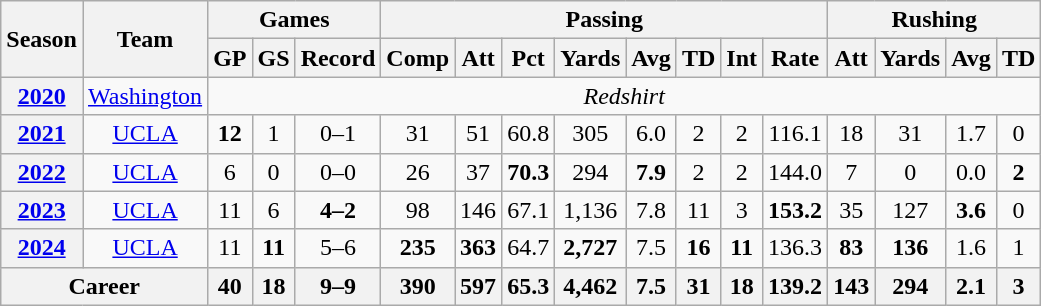<table class="wikitable" style="text-align:center;">
<tr>
<th rowspan="2">Season</th>
<th rowspan='2'>Team</th>
<th colspan="3">Games</th>
<th colspan="8">Passing</th>
<th colspan="5">Rushing</th>
</tr>
<tr>
<th>GP</th>
<th>GS</th>
<th>Record</th>
<th>Comp</th>
<th>Att</th>
<th>Pct</th>
<th>Yards</th>
<th>Avg</th>
<th>TD</th>
<th>Int</th>
<th>Rate</th>
<th>Att</th>
<th>Yards</th>
<th>Avg</th>
<th>TD</th>
</tr>
<tr>
<th><a href='#'>2020</a></th>
<td><a href='#'>Washington</a></td>
<td colspan="15"><em>Redshirt </em></td>
</tr>
<tr>
<th><a href='#'>2021</a></th>
<td><a href='#'>UCLA</a></td>
<td><strong>12</strong></td>
<td>1</td>
<td>0–1</td>
<td>31</td>
<td>51</td>
<td>60.8</td>
<td>305</td>
<td>6.0</td>
<td>2</td>
<td>2</td>
<td>116.1</td>
<td>18</td>
<td>31</td>
<td>1.7</td>
<td>0</td>
</tr>
<tr>
<th><a href='#'>2022</a></th>
<td><a href='#'>UCLA</a></td>
<td>6</td>
<td>0</td>
<td>0–0</td>
<td>26</td>
<td>37</td>
<td><strong>70.3</strong></td>
<td>294</td>
<td><strong>7.9</strong></td>
<td>2</td>
<td>2</td>
<td>144.0</td>
<td>7</td>
<td>0</td>
<td>0.0</td>
<td><strong>2</strong></td>
</tr>
<tr>
<th><a href='#'>2023</a></th>
<td><a href='#'>UCLA</a></td>
<td>11</td>
<td>6</td>
<td><strong>4–2</strong></td>
<td>98</td>
<td>146</td>
<td>67.1</td>
<td>1,136</td>
<td>7.8</td>
<td>11</td>
<td>3</td>
<td><strong>153.2</strong></td>
<td>35</td>
<td>127</td>
<td><strong>3.6</strong></td>
<td>0</td>
</tr>
<tr>
<th><a href='#'>2024</a></th>
<td><a href='#'>UCLA</a></td>
<td>11</td>
<td><strong>11</strong></td>
<td>5–6</td>
<td><strong>235</strong></td>
<td><strong>363</strong></td>
<td>64.7</td>
<td><strong>2,727</strong></td>
<td>7.5</td>
<td><strong>16</strong></td>
<td><strong>11</strong></td>
<td>136.3</td>
<td><strong>83</strong></td>
<td><strong>136</strong></td>
<td>1.6</td>
<td>1</td>
</tr>
<tr>
<th colspan=2>Career</th>
<th>40</th>
<th>18</th>
<th>9–9</th>
<th>390</th>
<th>597</th>
<th>65.3</th>
<th>4,462</th>
<th>7.5</th>
<th>31</th>
<th>18</th>
<th>139.2</th>
<th>143</th>
<th>294</th>
<th>2.1</th>
<th>3</th>
</tr>
</table>
